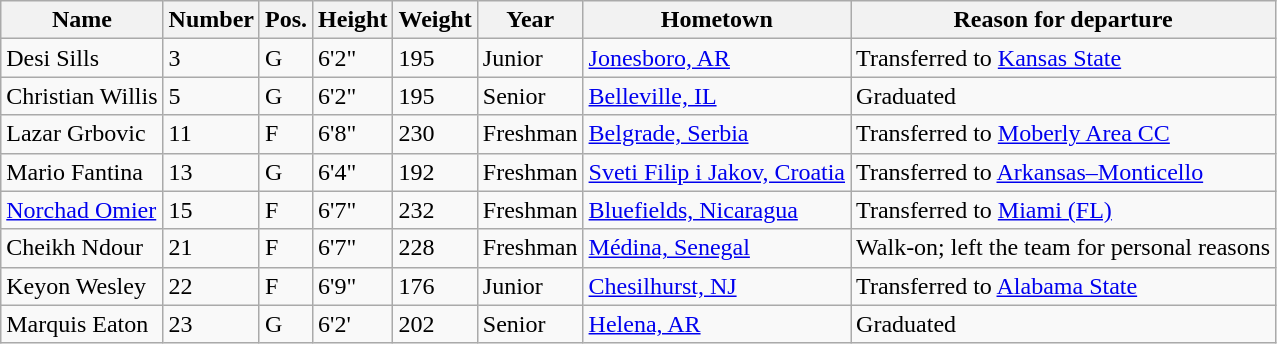<table class="wikitable sortable" border="1">
<tr>
<th>Name</th>
<th>Number</th>
<th>Pos.</th>
<th>Height</th>
<th>Weight</th>
<th>Year</th>
<th>Hometown</th>
<th class="unsortable">Reason for departure</th>
</tr>
<tr>
<td>Desi Sills</td>
<td>3</td>
<td>G</td>
<td>6'2"</td>
<td>195</td>
<td>Junior</td>
<td><a href='#'>Jonesboro, AR</a></td>
<td>Transferred to <a href='#'>Kansas State</a></td>
</tr>
<tr>
<td>Christian Willis</td>
<td>5</td>
<td>G</td>
<td>6'2"</td>
<td>195</td>
<td>Senior</td>
<td><a href='#'>Belleville, IL</a></td>
<td>Graduated</td>
</tr>
<tr>
<td>Lazar Grbovic</td>
<td>11</td>
<td>F</td>
<td>6'8"</td>
<td>230</td>
<td>Freshman</td>
<td><a href='#'>Belgrade, Serbia</a></td>
<td>Transferred to <a href='#'>Moberly Area CC</a></td>
</tr>
<tr>
<td>Mario Fantina</td>
<td>13</td>
<td>G</td>
<td>6'4"</td>
<td>192</td>
<td>Freshman</td>
<td><a href='#'>Sveti Filip i Jakov, Croatia</a></td>
<td>Transferred to <a href='#'>Arkansas–Monticello</a></td>
</tr>
<tr>
<td><a href='#'>Norchad Omier</a></td>
<td>15</td>
<td>F</td>
<td>6'7"</td>
<td>232</td>
<td>Freshman</td>
<td><a href='#'>Bluefields, Nicaragua</a></td>
<td>Transferred to <a href='#'>Miami (FL)</a></td>
</tr>
<tr>
<td>Cheikh Ndour</td>
<td>21</td>
<td>F</td>
<td>6'7"</td>
<td>228</td>
<td>Freshman</td>
<td><a href='#'>Médina, Senegal</a></td>
<td>Walk-on; left the team for personal reasons</td>
</tr>
<tr>
<td>Keyon Wesley</td>
<td>22</td>
<td>F</td>
<td>6'9"</td>
<td>176</td>
<td>Junior</td>
<td><a href='#'>Chesilhurst, NJ</a></td>
<td>Transferred to <a href='#'>Alabama State</a></td>
</tr>
<tr>
<td>Marquis Eaton</td>
<td>23</td>
<td>G</td>
<td>6'2'</td>
<td>202</td>
<td>Senior</td>
<td><a href='#'>Helena, AR</a></td>
<td>Graduated</td>
</tr>
</table>
